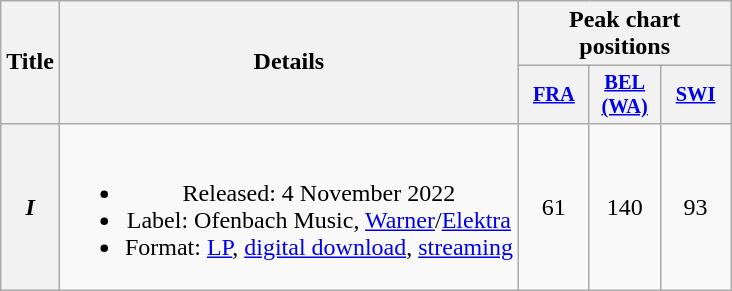<table class="wikitable plainrowheaders" style="text-align:center;">
<tr>
<th scope="col" rowspan="2">Title</th>
<th scope="col" rowspan="2">Details</th>
<th colspan="3">Peak chart positions</th>
</tr>
<tr>
<th scope="col" style="width:3em;font-size:85%;"><a href='#'>FRA</a><br></th>
<th scope="col" style="width:3em;font-size:85%;"><a href='#'>BEL<br>(WA)</a><br></th>
<th scope="col" style="width:3em;font-size:85%;"><a href='#'>SWI</a><br></th>
</tr>
<tr>
<th scope="row"><em>I</em></th>
<td><br><ul><li>Released: 4 November 2022</li><li>Label: Ofenbach Music, <a href='#'>Warner</a>/<a href='#'>Elektra</a></li><li>Format: <a href='#'>LP</a>, <a href='#'>digital download</a>, <a href='#'>streaming</a></li></ul></td>
<td>61</td>
<td>140</td>
<td>93</td>
</tr>
</table>
